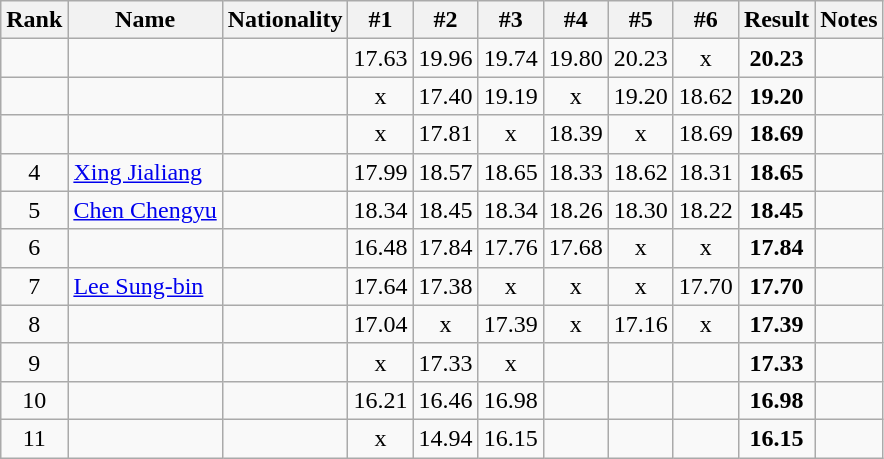<table class="wikitable sortable" style="text-align:center">
<tr>
<th>Rank</th>
<th>Name</th>
<th>Nationality</th>
<th>#1</th>
<th>#2</th>
<th>#3</th>
<th>#4</th>
<th>#5</th>
<th>#6</th>
<th>Result</th>
<th>Notes</th>
</tr>
<tr>
<td></td>
<td align=left></td>
<td align=left></td>
<td>17.63</td>
<td>19.96</td>
<td>19.74</td>
<td>19.80</td>
<td>20.23</td>
<td>x</td>
<td><strong>20.23</strong></td>
<td></td>
</tr>
<tr>
<td></td>
<td align=left></td>
<td align=left></td>
<td>x</td>
<td>17.40</td>
<td>19.19</td>
<td>x</td>
<td>19.20</td>
<td>18.62</td>
<td><strong>19.20</strong></td>
<td></td>
</tr>
<tr>
<td></td>
<td align=left></td>
<td align=left></td>
<td>x</td>
<td>17.81</td>
<td>x</td>
<td>18.39</td>
<td>x</td>
<td>18.69</td>
<td><strong>18.69</strong></td>
<td></td>
</tr>
<tr>
<td>4</td>
<td align=left><a href='#'>Xing Jialiang</a></td>
<td align=left></td>
<td>17.99</td>
<td>18.57</td>
<td>18.65</td>
<td>18.33</td>
<td>18.62</td>
<td>18.31</td>
<td><strong>18.65</strong></td>
<td></td>
</tr>
<tr>
<td>5</td>
<td align=left><a href='#'>Chen Chengyu</a></td>
<td align=left></td>
<td>18.34</td>
<td>18.45</td>
<td>18.34</td>
<td>18.26</td>
<td>18.30</td>
<td>18.22</td>
<td><strong>18.45</strong></td>
<td></td>
</tr>
<tr>
<td>6</td>
<td align=left></td>
<td align=left></td>
<td>16.48</td>
<td>17.84</td>
<td>17.76</td>
<td>17.68</td>
<td>x</td>
<td>x</td>
<td><strong>17.84</strong></td>
<td></td>
</tr>
<tr>
<td>7</td>
<td align=left><a href='#'>Lee Sung-bin</a></td>
<td align=left></td>
<td>17.64</td>
<td>17.38</td>
<td>x</td>
<td>x</td>
<td>x</td>
<td>17.70</td>
<td><strong>17.70</strong></td>
<td></td>
</tr>
<tr>
<td>8</td>
<td align=left></td>
<td align=left></td>
<td>17.04</td>
<td>x</td>
<td>17.39</td>
<td>x</td>
<td>17.16</td>
<td>x</td>
<td><strong>17.39</strong></td>
<td></td>
</tr>
<tr>
<td>9</td>
<td align=left></td>
<td align=left></td>
<td>x</td>
<td>17.33</td>
<td>x</td>
<td></td>
<td></td>
<td></td>
<td><strong>17.33</strong></td>
<td></td>
</tr>
<tr>
<td>10</td>
<td align=left></td>
<td align=left></td>
<td>16.21</td>
<td>16.46</td>
<td>16.98</td>
<td></td>
<td></td>
<td></td>
<td><strong>16.98</strong></td>
<td></td>
</tr>
<tr>
<td>11</td>
<td align=left></td>
<td align=left></td>
<td>x</td>
<td>14.94</td>
<td>16.15</td>
<td></td>
<td></td>
<td></td>
<td><strong>16.15</strong></td>
<td></td>
</tr>
</table>
